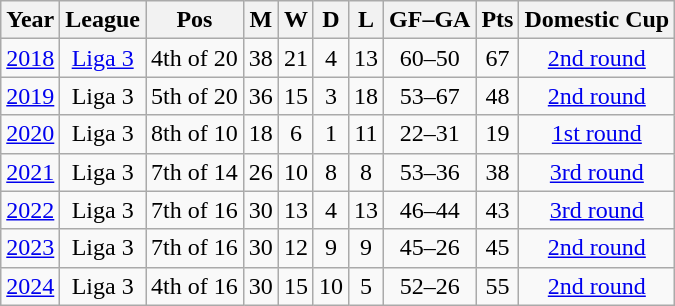<table class="wikitable sortable" style="text-align: center">
<tr>
<th>Year</th>
<th>League</th>
<th>Pos</th>
<th>M</th>
<th>W</th>
<th>D</th>
<th>L</th>
<th>GF–GA</th>
<th>Pts</th>
<th>Domestic Cup</th>
</tr>
<tr>
<td><a href='#'>2018</a></td>
<td><a href='#'>Liga 3</a></td>
<td>4th of 20</td>
<td>38</td>
<td>21</td>
<td>4</td>
<td>13</td>
<td>60–50</td>
<td>67</td>
<td><a href='#'>2nd round</a></td>
</tr>
<tr>
<td><a href='#'>2019</a></td>
<td>Liga 3</td>
<td>5th of 20</td>
<td>36</td>
<td>15</td>
<td>3</td>
<td>18</td>
<td>53–67</td>
<td>48</td>
<td><a href='#'>2nd round</a></td>
</tr>
<tr>
<td><a href='#'>2020</a></td>
<td>Liga 3</td>
<td>8th of 10</td>
<td>18</td>
<td>6</td>
<td>1</td>
<td>11</td>
<td>22–31</td>
<td>19</td>
<td><a href='#'>1st round</a></td>
</tr>
<tr>
<td><a href='#'>2021</a></td>
<td>Liga 3</td>
<td>7th of 14</td>
<td>26</td>
<td>10</td>
<td>8</td>
<td>8</td>
<td>53–36</td>
<td>38</td>
<td><a href='#'>3rd round</a></td>
</tr>
<tr>
<td><a href='#'>2022</a></td>
<td>Liga 3</td>
<td>7th of 16</td>
<td>30</td>
<td>13</td>
<td>4</td>
<td>13</td>
<td>46–44</td>
<td>43</td>
<td><a href='#'>3rd round</a></td>
</tr>
<tr>
<td><a href='#'>2023</a></td>
<td>Liga 3</td>
<td>7th of 16</td>
<td>30</td>
<td>12</td>
<td>9</td>
<td>9</td>
<td>45–26</td>
<td>45</td>
<td><a href='#'>2nd round</a></td>
</tr>
<tr>
<td><a href='#'>2024</a></td>
<td>Liga 3</td>
<td>4th of 16</td>
<td>30</td>
<td>15</td>
<td>10</td>
<td>5</td>
<td>52–26</td>
<td>55</td>
<td><a href='#'>2nd round</a></td>
</tr>
</table>
